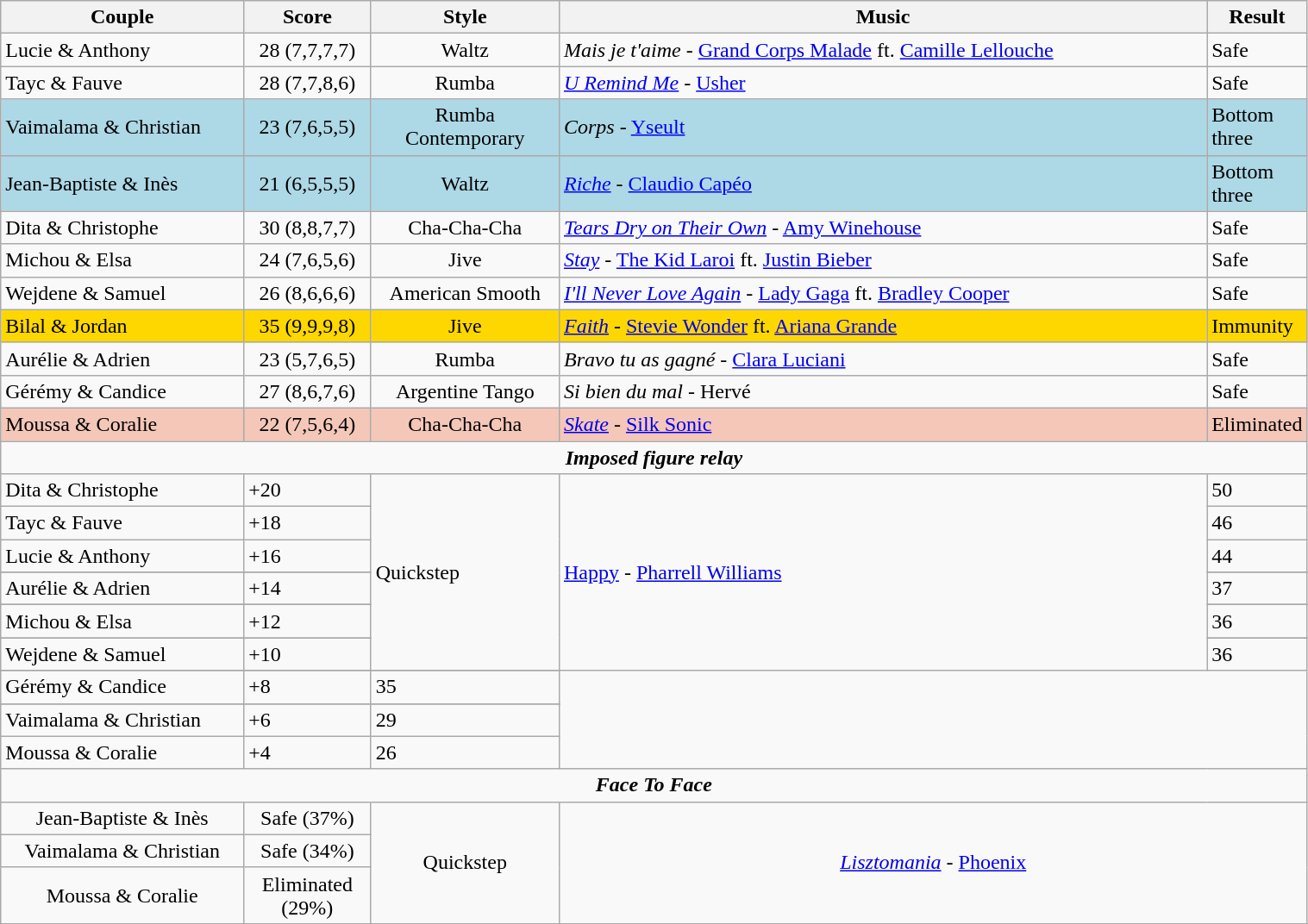<table class="wikitable" style="width:80%; text-align:center;">
<tr>
<th style="width:20%;">Couple</th>
<th style="width:10%;">Score</th>
<th style="width:15%;">Style</th>
<th style="width:60%;">Music</th>
<th style="width:60%;">Result</th>
</tr>
<tr>
<td style="text-align:left;">Lucie & Anthony</td>
<td>28 (7,7,7,7)</td>
<td>Waltz</td>
<td style="text-align:left;"><em>Mais je t'aime</em> - <a href='#'>Grand Corps Malade</a> ft. <a href='#'>Camille Lellouche</a></td>
<td style="text-align:left;">Safe</td>
</tr>
<tr>
<td style="text-align:left;">Tayc & Fauve</td>
<td>28 (7,7,8,6)</td>
<td>Rumba</td>
<td style="text-align:left;"><em><a href='#'>U Remind Me</a></em> - <a href='#'>Usher</a></td>
<td style="text-align:left;">Safe</td>
</tr>
<tr style="background:lightblue;">
<td style="text-align:left;">Vaimalama & Christian</td>
<td>23 (7,6,5,5)</td>
<td>Rumba Contemporary</td>
<td style="text-align:left;"><em>Corps</em> - <a href='#'>Yseult</a></td>
<td style="text-align:left;">Bottom three</td>
</tr>
<tr style="background:lightblue;">
<td style="text-align:left;">Jean-Baptiste & Inès</td>
<td>21 (6,5,5,5)</td>
<td>Waltz</td>
<td style="text-align:left;"><em><a href='#'>Riche</a></em> - <a href='#'>Claudio Capéo</a></td>
<td style="text-align:left;">Bottom three</td>
</tr>
<tr>
<td style="text-align:left;">Dita & Christophe</td>
<td>30 (8,8,7,7)</td>
<td>Cha-Cha-Cha</td>
<td style="text-align:left;"><em><a href='#'>Tears Dry on Their Own</a></em> - <a href='#'>Amy Winehouse</a></td>
<td style="text-align:left;">Safe</td>
</tr>
<tr>
<td style="text-align:left;">Michou & Elsa</td>
<td>24 (7,6,5,6)</td>
<td>Jive</td>
<td style="text-align:left;"><em><a href='#'>Stay</a></em> - <a href='#'>The Kid Laroi</a> ft. <a href='#'>Justin Bieber</a></td>
<td style="text-align:left;">Safe</td>
</tr>
<tr>
<td style="text-align:left;">Wejdene & Samuel</td>
<td>26 (8,6,6,6)</td>
<td>American Smooth</td>
<td style="text-align:left;"><em><a href='#'>I'll Never Love Again</a></em> - <a href='#'>Lady Gaga</a> ft. <a href='#'>Bradley Cooper</a></td>
<td style="text-align:left;">Safe</td>
</tr>
<tr style="background:gold;">
<td style="text-align:left;">Bilal & Jordan</td>
<td>35 (9,9,9,8)</td>
<td>Jive</td>
<td style="text-align:left;"><em><a href='#'>Faith</a></em> - <a href='#'>Stevie Wonder</a> ft. <a href='#'>Ariana Grande</a></td>
<td style="text-align:left;">Immunity</td>
</tr>
<tr>
<td style="text-align:left;">Aurélie & Adrien</td>
<td>23 (5,7,6,5)</td>
<td>Rumba</td>
<td style="text-align:left;"><em>Bravo tu as gagné</em> - <a href='#'>Clara Luciani</a></td>
<td style="text-align:left;">Safe</td>
</tr>
<tr>
<td style="text-align:left;">Gérémy & Candice</td>
<td>27 (8,6,7,6)</td>
<td>Argentine Tango</td>
<td style="text-align:left;"><em>Si bien du mal</em> - Hervé</td>
<td style="text-align:left;">Safe</td>
</tr>
<tr style="background:#f4c7b8;">
<td style="text-align:left;">Moussa & Coralie</td>
<td>22 (7,5,6,4)</td>
<td>Cha-Cha-Cha</td>
<td style="text-align:left;"><em><a href='#'>Skate</a></em> - <a href='#'>Silk Sonic</a></td>
<td style="text-align:left;">Eliminated</td>
</tr>
<tr>
<td colspan=5 style="text-align:center;"><strong><em>Imposed figure relay</em></strong></td>
</tr>
<tr style="text-align:left;">
<td>Dita & Christophe</td>
<td>+20</td>
<td rowspan=9>Quickstep</td>
<td rowspan=9><a href='#'>Happy</a> - <a href='#'>Pharrell Williams</a></td>
<td>50</td>
</tr>
<tr style="text-align:left;">
<td>Tayc & Fauve</td>
<td>+18</td>
<td>46</td>
</tr>
<tr style="text-align:left;">
<td>Lucie & Anthony</td>
<td>+16</td>
<td>44</td>
</tr>
<tr>
</tr>
<tr style="text-align:left;">
<td>Aurélie & Adrien</td>
<td>+14</td>
<td>37</td>
</tr>
<tr>
</tr>
<tr style="text-align:left;">
<td>Michou & Elsa</td>
<td>+12</td>
<td>36</td>
</tr>
<tr>
</tr>
<tr style="text-align:left;">
<td>Wejdene & Samuel</td>
<td>+10</td>
<td>36</td>
</tr>
<tr>
</tr>
<tr style="text-align:left;">
<td>Gérémy & Candice</td>
<td>+8</td>
<td>35</td>
</tr>
<tr>
</tr>
<tr style="text-align:left;">
<td>Vaimalama & Christian</td>
<td>+6</td>
<td>29</td>
</tr>
<tr style="text-align:left;">
<td>Moussa & Coralie</td>
<td>+4</td>
<td>26</td>
</tr>
<tr>
<td colspan=5 style="text-align:center;"><strong><em>Face To Face</em></strong></td>
</tr>
<tr style="text-align:center;">
<td>Jean-Baptiste & Inès</td>
<td>Safe (37%)</td>
<td rowspan=3>Quickstep</td>
<td rowspan=3 colspan=2><em><a href='#'>Lisztomania</a></em> - <a href='#'>Phoenix</a></td>
</tr>
<tr style="text-align:center;">
<td>Vaimalama & Christian</td>
<td>Safe (34%)</td>
</tr>
<tr style="text-align:center;">
<td>Moussa & Coralie</td>
<td>Eliminated (29%)</td>
</tr>
<tr>
</tr>
</table>
